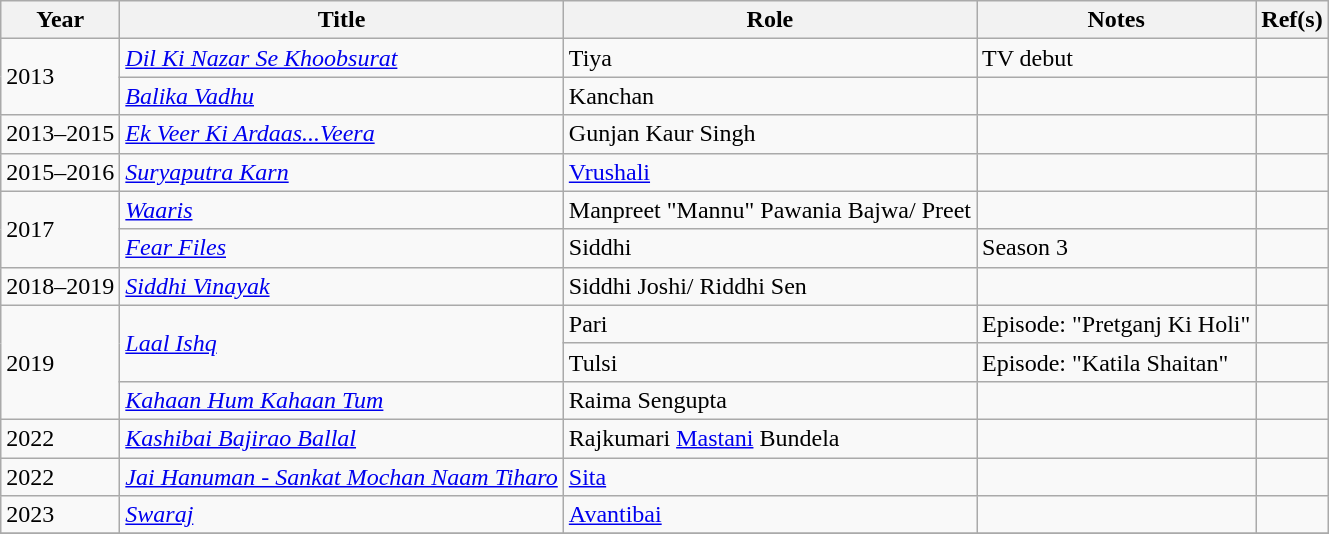<table class="wikitable sortable">
<tr>
<th>Year</th>
<th>Title</th>
<th>Role</th>
<th>Notes</th>
<th>Ref(s)</th>
</tr>
<tr>
<td rowspan="2">2013</td>
<td><em><a href='#'>Dil Ki Nazar Se Khoobsurat</a></em></td>
<td>Tiya</td>
<td>TV debut</td>
<td></td>
</tr>
<tr>
<td><em><a href='#'>Balika Vadhu</a></em></td>
<td>Kanchan</td>
<td></td>
<td></td>
</tr>
<tr>
<td>2013–2015</td>
<td><em><a href='#'>Ek Veer Ki Ardaas...Veera</a></em></td>
<td>Gunjan Kaur Singh</td>
<td></td>
<td></td>
</tr>
<tr>
<td>2015–2016</td>
<td><em><a href='#'>Suryaputra Karn</a></em></td>
<td><a href='#'>Vrushali</a></td>
<td></td>
<td></td>
</tr>
<tr>
<td rowspan="2">2017</td>
<td><em><a href='#'>Waaris</a></em></td>
<td>Manpreet "Mannu" Pawania Bajwa/ Preet</td>
<td></td>
<td></td>
</tr>
<tr>
<td><em><a href='#'>Fear Files</a></em></td>
<td>Siddhi</td>
<td>Season 3</td>
<td></td>
</tr>
<tr>
<td>2018–2019</td>
<td><em><a href='#'>Siddhi Vinayak</a></em></td>
<td>Siddhi Joshi/ Riddhi Sen</td>
<td></td>
<td></td>
</tr>
<tr>
<td rowspan="3">2019</td>
<td rowspan="2"><em><a href='#'> Laal Ishq</a></em></td>
<td>Pari</td>
<td>Episode: "Pretganj Ki Holi"</td>
<td></td>
</tr>
<tr>
<td>Tulsi</td>
<td>Episode: "Katila Shaitan"</td>
<td></td>
</tr>
<tr>
<td><em><a href='#'>Kahaan Hum Kahaan Tum</a></em></td>
<td>Raima Sengupta</td>
<td></td>
<td></td>
</tr>
<tr>
<td>2022</td>
<td><em><a href='#'>Kashibai Bajirao Ballal</a></em></td>
<td>Rajkumari <a href='#'>Mastani</a> Bundela</td>
<td></td>
<td></td>
</tr>
<tr>
<td>2022</td>
<td><em><a href='#'>Jai Hanuman - Sankat Mochan Naam Tiharo</a></em></td>
<td><a href='#'>Sita</a></td>
<td></td>
<td></td>
</tr>
<tr>
<td>2023</td>
<td><em><a href='#'>Swaraj</a></em></td>
<td><a href='#'>Avantibai</a></td>
<td></td>
<td></td>
</tr>
<tr>
</tr>
</table>
